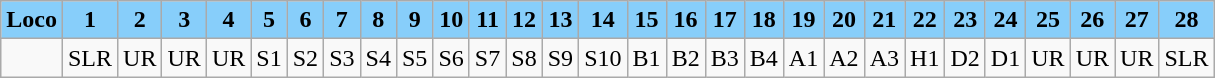<table class="wikitable plainrowheaders unsortable" style="text-align:center">
<tr>
<th scope="col" rowspan="1" style="background:lightskyblue;">Loco</th>
<th scope="col" rowspan="1" style="background:lightskyblue;">1</th>
<th scope="col" rowspan="1" style="background:lightskyblue;">2</th>
<th scope="col" rowspan="1" style="background:lightskyblue;">3</th>
<th scope="col" rowspan="1" style="background:lightskyblue;">4</th>
<th scope="col" rowspan="1" style="background:lightskyblue;">5</th>
<th scope="col" rowspan="1" style="background:lightskyblue;">6</th>
<th scope="col" rowspan="1" style="background:lightskyblue;">7</th>
<th scope="col" rowspan="1" style="background:lightskyblue;">8</th>
<th scope="col" rowspan="1" style="background:lightskyblue;">9</th>
<th scope="col" rowspan="1" style="background:lightskyblue;">10</th>
<th scope="col" rowspan="1" style="background:lightskyblue;">11</th>
<th scope="col" rowspan="1" style="background:lightskyblue;">12</th>
<th scope="col" rowspan="1" style="background:lightskyblue;">13</th>
<th scope="col" rowspan="1" style="background:lightskyblue;">14</th>
<th scope="col" rowspan="1" style="background:lightskyblue;">15</th>
<th scope="col" rowspan="1" style="background:lightskyblue;">16</th>
<th scope="col" rowspan="1" style="background:lightskyblue;">17</th>
<th scope="col" rowspan="1" style="background:lightskyblue;">18</th>
<th scope="col" rowspan="1" style="background:lightskyblue;">19</th>
<th scope="col" rowspan="1" style="background:lightskyblue;">20</th>
<th scope="col" rowspan="1" style="background:lightskyblue;">21</th>
<th scope="col" rowspan="1" style="background:lightskyblue;">22</th>
<th scope="col" rowspan="1" style="background:lightskyblue;">23</th>
<th scope="col" rowspan="1" style="background:lightskyblue;">24</th>
<th scope="col" rowspan="1" style="background:lightskyblue;">25</th>
<th scope="col" rowspan="1" style="background:lightskyblue;">26</th>
<th scope="col" rowspan="1" style="background:lightskyblue;">27</th>
<th scope="col" rowspan="1" style="background:lightskyblue;">28</th>
</tr>
<tr>
<td></td>
<td>SLR</td>
<td>UR</td>
<td>UR</td>
<td>UR</td>
<td>S1</td>
<td>S2</td>
<td>S3</td>
<td>S4</td>
<td>S5</td>
<td>S6</td>
<td>S7</td>
<td>S8</td>
<td>S9</td>
<td>S10</td>
<td>B1</td>
<td>B2</td>
<td>B3</td>
<td>B4</td>
<td>A1</td>
<td>A2</td>
<td>A3</td>
<td>H1</td>
<td>D2</td>
<td>D1</td>
<td>UR</td>
<td>UR</td>
<td>UR</td>
<td>SLR</td>
</tr>
</table>
